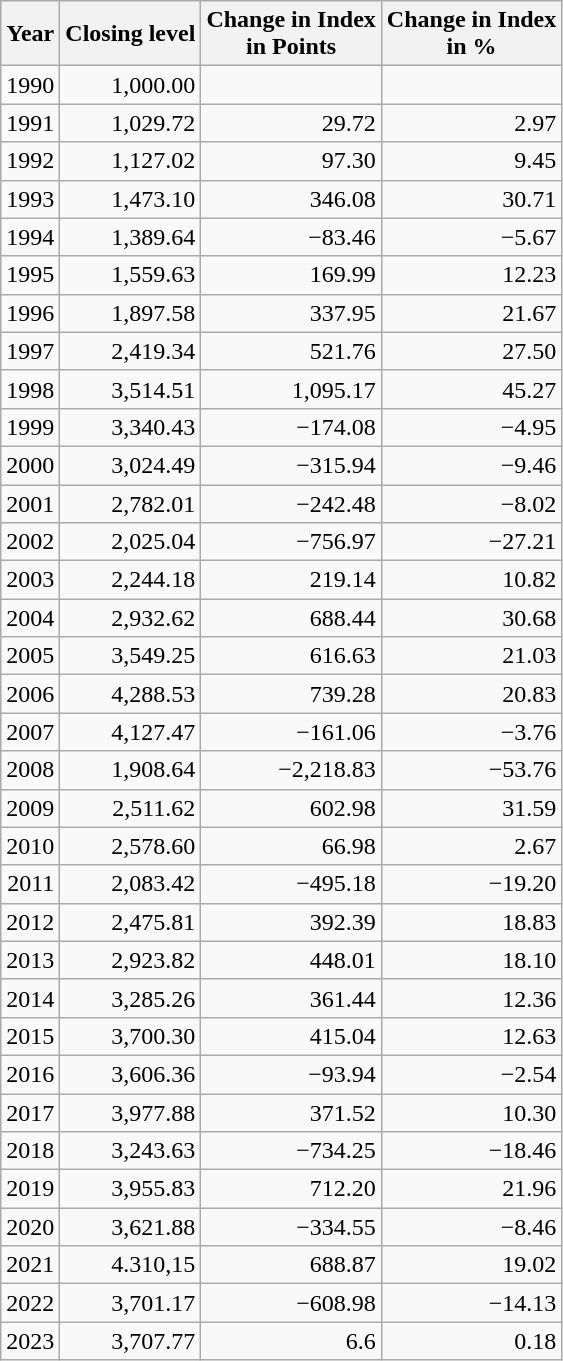<table class="wikitable sortable" style="text-align:right;">
<tr>
<th>Year</th>
<th>Closing level</th>
<th>Change in Index<br>in Points</th>
<th>Change in Index<br>in %</th>
</tr>
<tr>
<td>1990</td>
<td>1,000.00</td>
<td></td>
<td></td>
</tr>
<tr>
<td>1991</td>
<td>1,029.72</td>
<td>29.72</td>
<td>2.97</td>
</tr>
<tr>
<td>1992</td>
<td>1,127.02</td>
<td>97.30</td>
<td>9.45</td>
</tr>
<tr>
<td>1993</td>
<td>1,473.10</td>
<td>346.08</td>
<td>30.71</td>
</tr>
<tr>
<td>1994</td>
<td>1,389.64</td>
<td>−83.46</td>
<td>−5.67</td>
</tr>
<tr>
<td>1995</td>
<td>1,559.63</td>
<td>169.99</td>
<td>12.23</td>
</tr>
<tr>
<td>1996</td>
<td>1,897.58</td>
<td>337.95</td>
<td>21.67</td>
</tr>
<tr>
<td>1997</td>
<td>2,419.34</td>
<td>521.76</td>
<td>27.50</td>
</tr>
<tr>
<td>1998</td>
<td>3,514.51</td>
<td>1,095.17</td>
<td>45.27</td>
</tr>
<tr>
<td>1999</td>
<td>3,340.43</td>
<td>−174.08</td>
<td>−4.95</td>
</tr>
<tr>
<td>2000</td>
<td>3,024.49</td>
<td>−315.94</td>
<td>−9.46</td>
</tr>
<tr>
<td>2001</td>
<td>2,782.01</td>
<td>−242.48</td>
<td>−8.02</td>
</tr>
<tr>
<td>2002</td>
<td>2,025.04</td>
<td>−756.97</td>
<td>−27.21</td>
</tr>
<tr>
<td>2003</td>
<td>2,244.18</td>
<td>219.14</td>
<td>10.82</td>
</tr>
<tr>
<td>2004</td>
<td>2,932.62</td>
<td>688.44</td>
<td>30.68</td>
</tr>
<tr>
<td>2005</td>
<td>3,549.25</td>
<td>616.63</td>
<td>21.03</td>
</tr>
<tr>
<td>2006</td>
<td>4,288.53</td>
<td>739.28</td>
<td>20.83</td>
</tr>
<tr>
<td>2007</td>
<td>4,127.47</td>
<td>−161.06</td>
<td>−3.76</td>
</tr>
<tr>
<td>2008</td>
<td>1,908.64</td>
<td>−2,218.83</td>
<td>−53.76</td>
</tr>
<tr>
<td>2009</td>
<td>2,511.62</td>
<td>602.98</td>
<td>31.59</td>
</tr>
<tr>
<td>2010</td>
<td>2,578.60</td>
<td>66.98</td>
<td>2.67</td>
</tr>
<tr>
<td>2011</td>
<td>2,083.42</td>
<td>−495.18</td>
<td>−19.20</td>
</tr>
<tr>
<td>2012</td>
<td>2,475.81</td>
<td>392.39</td>
<td>18.83</td>
</tr>
<tr>
<td>2013</td>
<td>2,923.82</td>
<td>448.01</td>
<td>18.10</td>
</tr>
<tr>
<td>2014</td>
<td>3,285.26</td>
<td>361.44</td>
<td>12.36</td>
</tr>
<tr>
<td>2015</td>
<td>3,700.30</td>
<td>415.04</td>
<td>12.63</td>
</tr>
<tr>
<td>2016</td>
<td>3,606.36</td>
<td>−93.94</td>
<td>−2.54</td>
</tr>
<tr>
<td>2017</td>
<td>3,977.88</td>
<td>371.52</td>
<td>10.30</td>
</tr>
<tr>
<td>2018</td>
<td>3,243.63</td>
<td>−734.25</td>
<td>−18.46</td>
</tr>
<tr>
<td>2019</td>
<td>3,955.83</td>
<td>712.20</td>
<td>21.96</td>
</tr>
<tr>
<td>2020</td>
<td>3,621.88</td>
<td>−334.55</td>
<td>−8.46</td>
</tr>
<tr>
<td>2021</td>
<td>4.310,15</td>
<td>688.87</td>
<td>19.02</td>
</tr>
<tr>
<td>2022</td>
<td>3,701.17</td>
<td>−608.98</td>
<td>−14.13</td>
</tr>
<tr>
<td>2023</td>
<td>3,707.77</td>
<td>6.6</td>
<td>0.18</td>
</tr>
</table>
